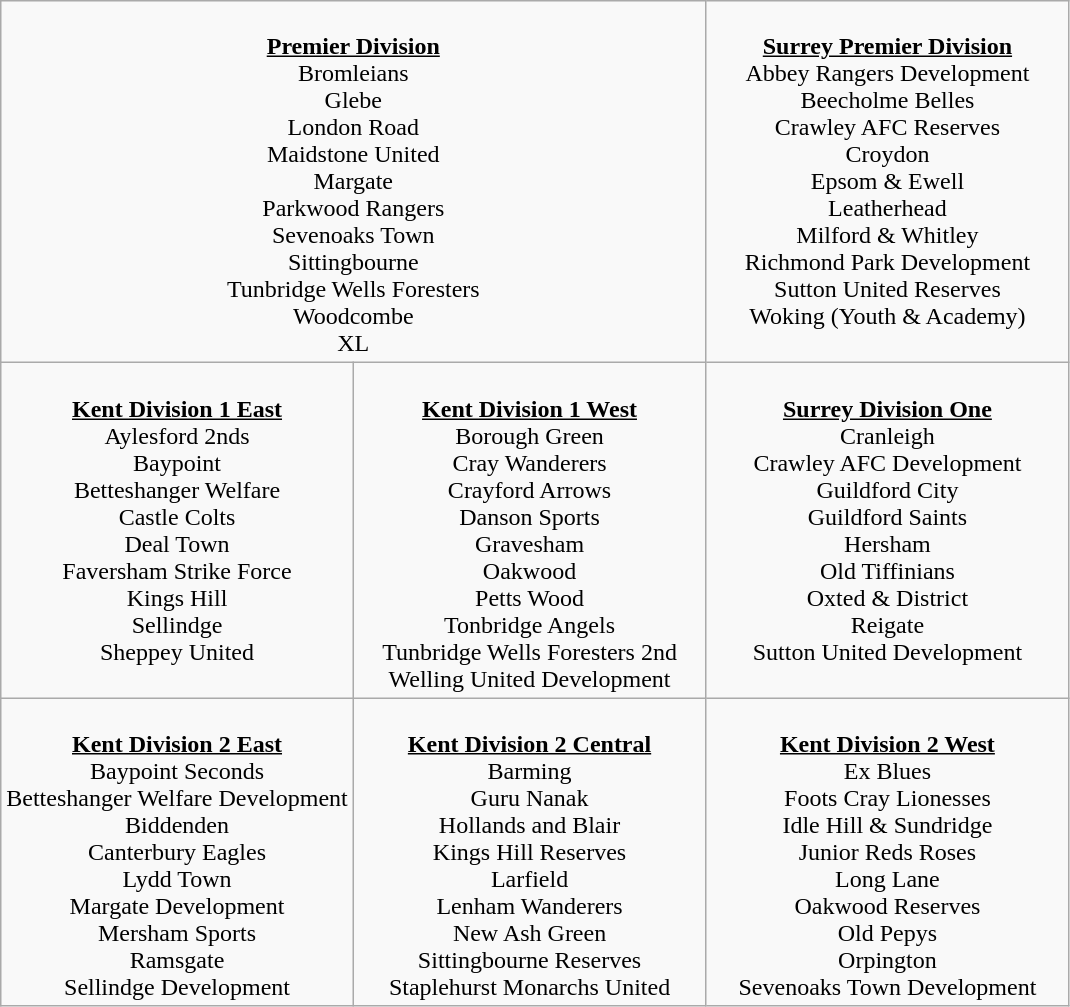<table class="wikitable" style="text-align: center;">
<tr>
<td colspan="2" style="width: 50%; vertical-align: top;"><br><u><strong>Premier Division</strong></u><br>
Bromleians<br>
Glebe<br>
London Road<br>
Maidstone United<br>
Margate<br>
Parkwood Rangers<br>
Sevenoaks Town<br>
Sittingbourne<br>
Tunbridge Wells Foresters<br>
Woodcombe<br>
XL</td>
<td colspan="1" style="width: 50%; vertical-align: top;"><br><u><strong>Surrey Premier Division</strong></u><br>
Abbey Rangers Development<br>
Beecholme Belles<br>
Crawley AFC Reserves<br>
Croydon<br>
Epsom & Ewell<br>
Leatherhead<br>
Milford & Whitley<br>
Richmond Park Development<br>
Sutton United Reserves<br>
Woking (Youth & Academy)</td>
</tr>
<tr>
<td colspan="1" style="width: 25%; vertical-align: top;"><br><u><strong>Kent Division 1 East</strong></u><br>
Aylesford 2nds<br>
Baypoint<br>
Betteshanger Welfare<br>
Castle Colts<br>
Deal Town<br>
Faversham Strike Force<br>
Kings Hill<br>
Sellindge<br>
Sheppey United</td>
<td colspan="1" style="width: 25%; vertical-align: top;"><br><u><strong> Kent Division 1 West</strong></u><br>
Borough Green<br>
Cray Wanderers<br>
Crayford Arrows<br>
Danson Sports<br>
Gravesham<br>
Oakwood<br>
Petts Wood<br>
Tonbridge Angels<br>
Tunbridge Wells Foresters 2nd<br>
Welling United Development</td>
<td colspan="1" style="width: 50%; vertical-align: top;"><br><u><strong>Surrey Division One</strong></u><br>
Cranleigh<br>
Crawley AFC Development<br>
Guildford City<br>
Guildford Saints<br>
Hersham<br>
Old Tiffinians<br>
Oxted & District<br>
Reigate<br>
Sutton United Development</td>
</tr>
<tr>
<td colspan="1" style="width: 33%; vertical-align: top;"><br><u><strong>Kent Division 2 East</strong></u><br>
Baypoint Seconds<br>
Betteshanger Welfare Development<br>
Biddenden<br>
Canterbury Eagles<br>
Lydd Town<br>
Margate Development<br>
Mersham Sports<br>
Ramsgate<br>
Sellindge Development</td>
<td colspan="1" style="width: 33%; vertical-align: top;"><br><u><strong>Kent Division 2 Central</strong></u><br>
Barming<br>
Guru Nanak<br>
Hollands and Blair<br>
Kings Hill Reserves<br>
Larfield<br>
Lenham Wanderers<br>
New Ash Green<br>
Sittingbourne Reserves<br>
Staplehurst Monarchs United</td>
<td colspan="1" style="width: 33%; vertical-align: top;"><br><u><strong>Kent Division 2 West</strong></u><br>
Ex Blues<br>
Foots Cray Lionesses<br>
Idle Hill & Sundridge<br>
Junior Reds Roses<br>
Long Lane<br>
Oakwood Reserves<br>
Old Pepys<br>
Orpington<br>
Sevenoaks Town Development</td>
</tr>
</table>
